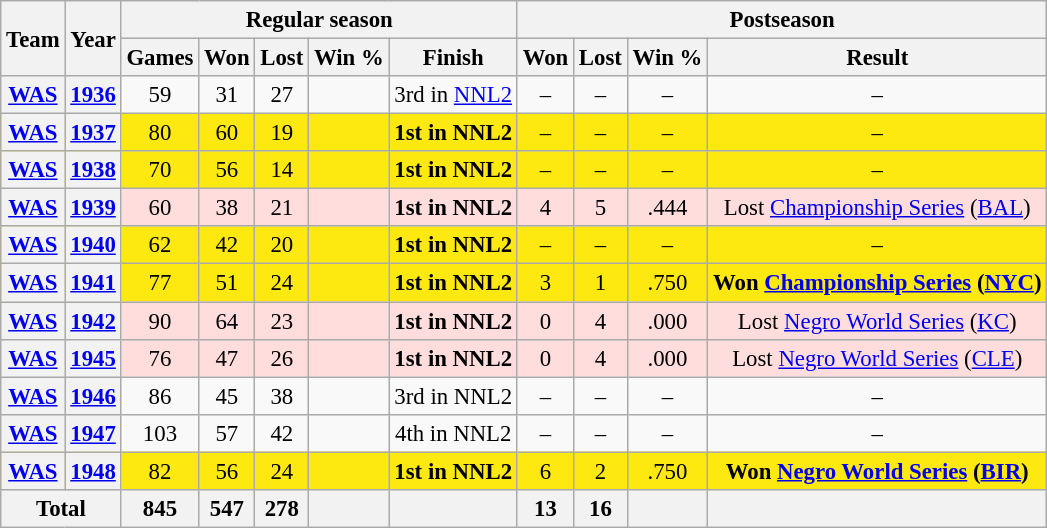<table class="wikitable" style="font-size: 95%; text-align:center;">
<tr>
<th rowspan="2">Team</th>
<th rowspan="2">Year</th>
<th colspan="5">Regular season</th>
<th colspan="4">Postseason</th>
</tr>
<tr>
<th>Games</th>
<th>Won</th>
<th>Lost</th>
<th>Win %</th>
<th>Finish</th>
<th>Won</th>
<th>Lost</th>
<th>Win %</th>
<th>Result</th>
</tr>
<tr>
<th><a href='#'>WAS</a></th>
<th><a href='#'>1936</a></th>
<td>59</td>
<td>31</td>
<td>27</td>
<td></td>
<td>3rd in <a href='#'>NNL2</a></td>
<td>–</td>
<td>–</td>
<td>–</td>
<td>–</td>
</tr>
<tr style="background:#fde910">
<th><a href='#'>WAS</a></th>
<th><a href='#'>1937</a></th>
<td>80</td>
<td>60</td>
<td>19</td>
<td></td>
<td><strong>1st in NNL2</strong></td>
<td>–</td>
<td>–</td>
<td>–</td>
<td>–</td>
</tr>
<tr style="background:#fde910">
<th><a href='#'>WAS</a></th>
<th><a href='#'>1938</a></th>
<td>70</td>
<td>56</td>
<td>14</td>
<td></td>
<td><strong>1st in NNL2</strong></td>
<td>–</td>
<td>–</td>
<td>–</td>
<td>–</td>
</tr>
<tr style="background:#fdd">
<th><a href='#'>WAS</a></th>
<th><a href='#'>1939</a></th>
<td>60</td>
<td>38</td>
<td>21</td>
<td></td>
<td><strong>1st in NNL2</strong></td>
<td>4</td>
<td>5</td>
<td>.444</td>
<td>Lost <a href='#'>Championship Series</a> (<a href='#'>BAL</a>)</td>
</tr>
<tr style="background:#fde910">
<th><a href='#'>WAS</a></th>
<th><a href='#'>1940</a></th>
<td>62</td>
<td>42</td>
<td>20</td>
<td></td>
<td><strong>1st in NNL2</strong></td>
<td>–</td>
<td>–</td>
<td>–</td>
<td>–</td>
</tr>
<tr style="background:#fde910">
<th><a href='#'>WAS</a></th>
<th><a href='#'>1941</a></th>
<td>77</td>
<td>51</td>
<td>24</td>
<td></td>
<td><strong>1st in NNL2</strong></td>
<td>3</td>
<td>1</td>
<td>.750</td>
<td><strong>Won <a href='#'>Championship Series</a> (<a href='#'>NYC</a>)</strong></td>
</tr>
<tr style="background:#fdd">
<th><a href='#'>WAS</a></th>
<th><a href='#'>1942</a></th>
<td>90</td>
<td>64</td>
<td>23</td>
<td></td>
<td><strong>1st in NNL2</strong></td>
<td>0</td>
<td>4</td>
<td>.000</td>
<td>Lost <a href='#'>Negro World Series</a> (<a href='#'>KC</a>)</td>
</tr>
<tr style="background:#fdd">
<th><a href='#'>WAS</a></th>
<th><a href='#'>1945</a></th>
<td>76</td>
<td>47</td>
<td>26</td>
<td></td>
<td><strong>1st in NNL2</strong></td>
<td>0</td>
<td>4</td>
<td>.000</td>
<td>Lost <a href='#'>Negro World Series</a> (<a href='#'>CLE</a>)</td>
</tr>
<tr>
<th><a href='#'>WAS</a></th>
<th><a href='#'>1946</a></th>
<td>86</td>
<td>45</td>
<td>38</td>
<td></td>
<td>3rd in NNL2</td>
<td>–</td>
<td>–</td>
<td>–</td>
<td>–</td>
</tr>
<tr>
<th><a href='#'>WAS</a></th>
<th><a href='#'>1947</a></th>
<td>103</td>
<td>57</td>
<td>42</td>
<td></td>
<td>4th in NNL2</td>
<td>–</td>
<td>–</td>
<td>–</td>
<td>–</td>
</tr>
<tr style="background:#fde910">
<th><a href='#'>WAS</a></th>
<th><a href='#'>1948</a></th>
<td>82</td>
<td>56</td>
<td>24</td>
<td></td>
<td><strong>1st in NNL2</strong></td>
<td>6</td>
<td>2</td>
<td>.750</td>
<td><strong>Won <a href='#'>Negro World Series</a> (<a href='#'>BIR</a>)</strong></td>
</tr>
<tr>
<th colspan="2">Total</th>
<th>845</th>
<th>547</th>
<th>278</th>
<th></th>
<th></th>
<th>13</th>
<th>16</th>
<th></th>
<th></th>
</tr>
</table>
